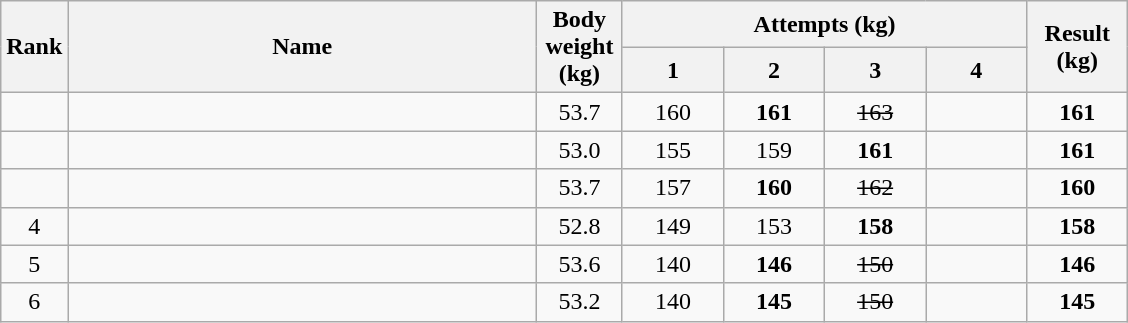<table class="wikitable" style="text-align:center;">
<tr>
<th rowspan="2">Rank</th>
<th rowspan="2" width="305">Name</th>
<th rowspan="2" width="50">Body weight (kg)</th>
<th colspan="4">Attempts (kg)</th>
<th rowspan="2" width="60">Result (kg)</th>
</tr>
<tr>
<th width="60">1</th>
<th width="60">2</th>
<th width="60">3</th>
<th width="60">4</th>
</tr>
<tr>
<td></td>
<td align=left></td>
<td>53.7</td>
<td>160</td>
<td><strong>161</strong></td>
<td><s>163</s></td>
<td></td>
<td><strong>161</strong></td>
</tr>
<tr>
<td></td>
<td align=left></td>
<td>53.0</td>
<td>155</td>
<td>159</td>
<td><strong>161</strong></td>
<td></td>
<td><strong>161</strong></td>
</tr>
<tr>
<td></td>
<td align=left></td>
<td>53.7</td>
<td>157</td>
<td><strong>160</strong></td>
<td><s>162</s></td>
<td></td>
<td><strong>160</strong></td>
</tr>
<tr>
<td>4</td>
<td align=left></td>
<td>52.8</td>
<td>149</td>
<td>153</td>
<td><strong>158</strong></td>
<td></td>
<td><strong>158</strong></td>
</tr>
<tr>
<td>5</td>
<td align=left></td>
<td>53.6</td>
<td>140</td>
<td><strong>146</strong></td>
<td><s>150</s></td>
<td></td>
<td><strong>146</strong></td>
</tr>
<tr>
<td>6</td>
<td align=left></td>
<td>53.2</td>
<td>140</td>
<td><strong>145</strong></td>
<td><s>150</s></td>
<td></td>
<td><strong>145</strong></td>
</tr>
</table>
